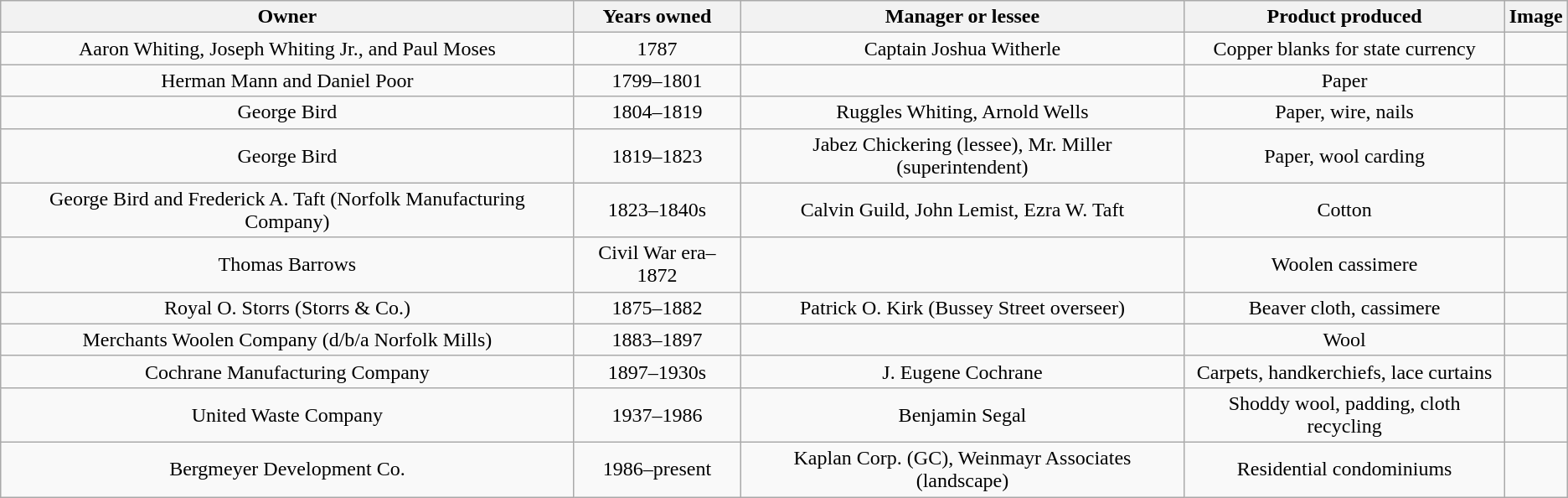<table class="wikitable" style="text-align:center">
<tr>
<th>Owner</th>
<th>Years owned</th>
<th>Manager or lessee</th>
<th>Product produced</th>
<th>Image</th>
</tr>
<tr>
<td>Aaron Whiting, Joseph Whiting Jr., and Paul Moses</td>
<td>1787</td>
<td>Captain Joshua Witherle</td>
<td>Copper blanks for state currency</td>
<td></td>
</tr>
<tr>
<td>Herman Mann and Daniel Poor</td>
<td>1799–1801</td>
<td></td>
<td>Paper</td>
<td></td>
</tr>
<tr>
<td>George Bird</td>
<td>1804–1819</td>
<td>Ruggles Whiting, Arnold Wells</td>
<td>Paper, wire, nails</td>
<td></td>
</tr>
<tr>
<td>George Bird</td>
<td>1819–1823</td>
<td>Jabez Chickering (lessee), Mr. Miller (superintendent)</td>
<td>Paper, wool carding</td>
<td></td>
</tr>
<tr>
<td>George Bird and Frederick A. Taft (Norfolk Manufacturing Company)</td>
<td>1823–1840s</td>
<td>Calvin Guild, John Lemist, Ezra W. Taft</td>
<td>Cotton</td>
<td></td>
</tr>
<tr>
<td>Thomas Barrows</td>
<td>Civil War era–1872</td>
<td></td>
<td>Woolen cassimere</td>
<td></td>
</tr>
<tr>
<td>Royal O. Storrs (Storrs & Co.)</td>
<td>1875–1882</td>
<td>Patrick O. Kirk (Bussey Street overseer)</td>
<td>Beaver cloth, cassimere</td>
<td></td>
</tr>
<tr>
<td>Merchants Woolen Company (d/b/a Norfolk Mills)</td>
<td>1883–1897</td>
<td></td>
<td>Wool</td>
<td></td>
</tr>
<tr>
<td>Cochrane Manufacturing Company</td>
<td>1897–1930s</td>
<td>J. Eugene Cochrane</td>
<td>Carpets, handkerchiefs, lace curtains</td>
<td></td>
</tr>
<tr>
<td>United Waste Company</td>
<td>1937–1986</td>
<td>Benjamin Segal</td>
<td>Shoddy wool, padding, cloth recycling</td>
<td></td>
</tr>
<tr>
<td>Bergmeyer Development Co.</td>
<td>1986–present</td>
<td>Kaplan Corp. (GC), Weinmayr Associates (landscape)</td>
<td>Residential condominiums</td>
<td></td>
</tr>
</table>
